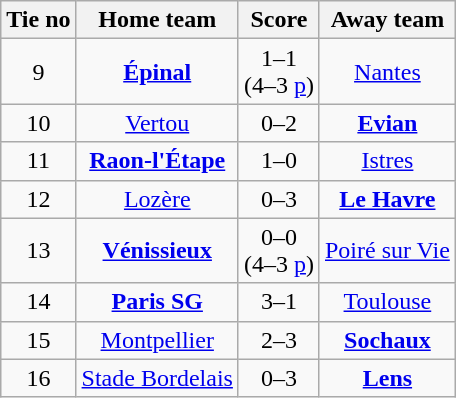<table class="wikitable" style="text-align:center">
<tr>
<th>Tie no</th>
<th>Home team</th>
<th>Score</th>
<th>Away team</th>
</tr>
<tr>
<td>9</td>
<td><strong><a href='#'>Épinal</a></strong></td>
<td>1–1 <br>(4–3 <a href='#'>p</a>)</td>
<td><a href='#'>Nantes</a></td>
</tr>
<tr>
<td>10</td>
<td><a href='#'>Vertou</a></td>
<td>0–2</td>
<td><strong><a href='#'>Evian</a></strong></td>
</tr>
<tr>
<td>11</td>
<td><strong><a href='#'>Raon-l'Étape</a></strong></td>
<td>1–0</td>
<td><a href='#'>Istres</a></td>
</tr>
<tr>
<td>12</td>
<td><a href='#'>Lozère</a></td>
<td>0–3</td>
<td><strong><a href='#'>Le Havre</a></strong></td>
</tr>
<tr>
<td>13</td>
<td><strong><a href='#'>Vénissieux</a></strong></td>
<td>0–0 <br>(4–3 <a href='#'>p</a>)</td>
<td><a href='#'>Poiré sur Vie</a></td>
</tr>
<tr>
<td>14</td>
<td><strong><a href='#'>Paris SG</a></strong></td>
<td>3–1</td>
<td><a href='#'>Toulouse</a></td>
</tr>
<tr>
<td>15</td>
<td><a href='#'>Montpellier</a></td>
<td>2–3 </td>
<td><strong><a href='#'>Sochaux</a></strong></td>
</tr>
<tr>
<td>16</td>
<td><a href='#'>Stade Bordelais</a></td>
<td>0–3</td>
<td><strong><a href='#'>Lens</a></strong></td>
</tr>
</table>
